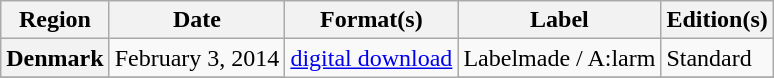<table class="wikitable plainrowheaders">
<tr>
<th scope="col">Region</th>
<th scope="col">Date</th>
<th scope="col">Format(s)</th>
<th scope="col">Label</th>
<th scope="col">Edition(s)</th>
</tr>
<tr>
<th scope="row">Denmark</th>
<td rowspan="1">February 3, 2014</td>
<td rowspan="3"><a href='#'>digital download</a></td>
<td>Labelmade / A:larm</td>
<td rowspan="1">Standard</td>
</tr>
<tr>
</tr>
</table>
